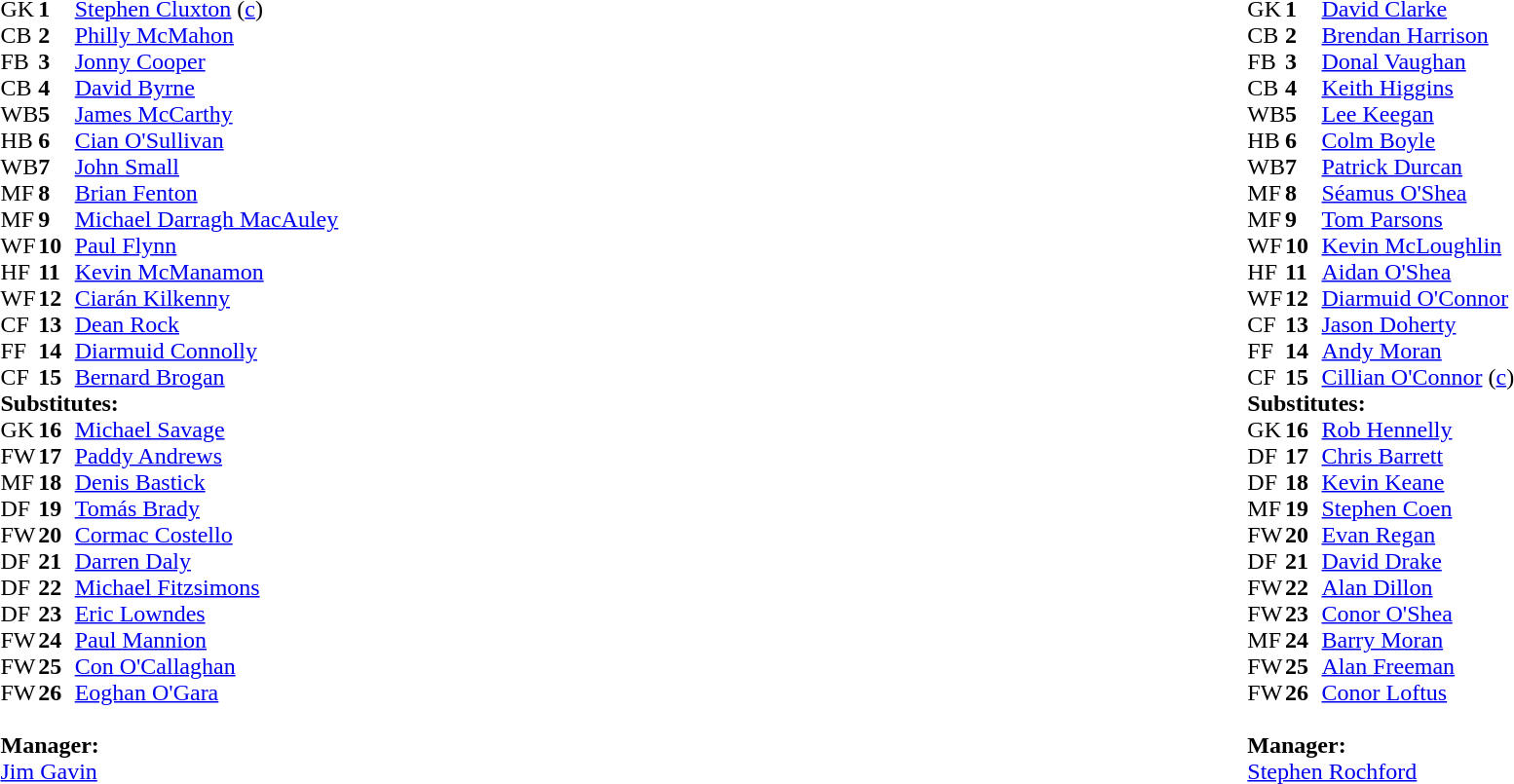<table style="width:100%;">
<tr>
<td style="vertical-align:top; width:50%"><br><table cellspacing="0" cellpadding="0">
<tr>
<th width="25"></th>
<th width="25"></th>
</tr>
<tr>
<td>GK</td>
<td><strong>1</strong></td>
<td><a href='#'>Stephen Cluxton</a> (<a href='#'>c</a>)</td>
</tr>
<tr>
<td>CB</td>
<td><strong>2</strong></td>
<td><a href='#'>Philly McMahon</a></td>
</tr>
<tr>
<td>FB</td>
<td><strong>3</strong></td>
<td><a href='#'>Jonny Cooper</a></td>
</tr>
<tr>
<td>CB</td>
<td><strong>4</strong></td>
<td><a href='#'>David Byrne</a></td>
<td></td>
<td></td>
</tr>
<tr>
<td>WB</td>
<td><strong>5</strong></td>
<td><a href='#'>James McCarthy</a></td>
<td></td>
<td></td>
</tr>
<tr>
<td>HB</td>
<td><strong>6</strong></td>
<td><a href='#'>Cian O'Sullivan</a></td>
</tr>
<tr>
<td>WB</td>
<td><strong>7</strong></td>
<td><a href='#'>John Small</a></td>
</tr>
<tr>
<td>MF</td>
<td><strong>8</strong></td>
<td><a href='#'>Brian Fenton</a></td>
</tr>
<tr>
<td>MF</td>
<td><strong>9</strong></td>
<td><a href='#'>Michael Darragh MacAuley</a></td>
<td></td>
<td></td>
</tr>
<tr>
<td>WF</td>
<td><strong>10</strong></td>
<td><a href='#'>Paul Flynn</a></td>
<td></td>
<td></td>
</tr>
<tr>
<td>HF</td>
<td><strong>11</strong></td>
<td><a href='#'>Kevin McManamon</a></td>
<td></td>
<td></td>
</tr>
<tr>
<td>WF</td>
<td><strong>12</strong></td>
<td><a href='#'>Ciarán Kilkenny</a></td>
</tr>
<tr>
<td>CF</td>
<td><strong>13</strong></td>
<td><a href='#'>Dean Rock</a></td>
</tr>
<tr>
<td>FF</td>
<td><strong>14</strong></td>
<td><a href='#'>Diarmuid Connolly</a></td>
<td></td>
<td></td>
</tr>
<tr>
<td>CF</td>
<td><strong>15</strong></td>
<td><a href='#'>Bernard Brogan</a></td>
<td></td>
<td></td>
</tr>
<tr>
<td colspan=3><strong>Substitutes:</strong></td>
</tr>
<tr>
<td>GK</td>
<td><strong>16</strong></td>
<td><a href='#'>Michael Savage</a></td>
<td></td>
<td></td>
</tr>
<tr>
<td>FW</td>
<td><strong>17</strong></td>
<td><a href='#'>Paddy Andrews</a></td>
<td></td>
<td></td>
</tr>
<tr>
<td>MF</td>
<td><strong>18</strong></td>
<td><a href='#'>Denis Bastick</a></td>
<td></td>
<td></td>
</tr>
<tr>
<td>DF</td>
<td><strong>19</strong></td>
<td><a href='#'>Tomás Brady</a></td>
<td></td>
<td></td>
</tr>
<tr>
<td>FW</td>
<td><strong>20</strong></td>
<td><a href='#'>Cormac Costello</a></td>
<td></td>
<td></td>
</tr>
<tr>
<td>DF</td>
<td><strong>21</strong></td>
<td><a href='#'>Darren Daly</a></td>
<td></td>
<td></td>
</tr>
<tr>
<td>DF</td>
<td><strong>22</strong></td>
<td><a href='#'>Michael Fitzsimons</a></td>
<td></td>
<td></td>
</tr>
<tr>
<td>DF</td>
<td><strong>23</strong></td>
<td><a href='#'>Eric Lowndes</a></td>
<td></td>
<td></td>
</tr>
<tr>
<td>FW</td>
<td><strong>24</strong></td>
<td><a href='#'>Paul Mannion</a></td>
<td></td>
<td></td>
</tr>
<tr>
<td>FW</td>
<td><strong>25</strong></td>
<td><a href='#'>Con O'Callaghan</a></td>
</tr>
<tr>
<td>FW</td>
<td><strong>26</strong></td>
<td><a href='#'>Eoghan O'Gara</a></td>
<td></td>
<td></td>
</tr>
<tr>
<td colspan=3><br><strong>Manager:</strong></td>
</tr>
<tr>
<td colspan="4"><a href='#'>Jim Gavin</a></td>
</tr>
</table>
</td>
<td style="vertical-align:top; width:50%"><br><table cellspacing="0" cellpadding="0" style="margin:auto">
<tr>
<th width="25"></th>
<th width="25"></th>
</tr>
<tr>
<td>GK</td>
<td><strong>1</strong></td>
<td><a href='#'>David Clarke</a></td>
</tr>
<tr>
<td>CB</td>
<td><strong>2</strong></td>
<td><a href='#'>Brendan Harrison</a></td>
</tr>
<tr>
<td>FB</td>
<td><strong>3</strong></td>
<td><a href='#'>Donal Vaughan</a></td>
</tr>
<tr>
<td>CB</td>
<td><strong>4</strong></td>
<td><a href='#'>Keith Higgins</a></td>
</tr>
<tr>
<td>WB</td>
<td><strong>5</strong></td>
<td><a href='#'>Lee Keegan</a></td>
<td></td>
<td></td>
</tr>
<tr>
<td>HB</td>
<td><strong>6</strong></td>
<td><a href='#'>Colm Boyle</a></td>
<td></td>
<td></td>
</tr>
<tr>
<td>WB</td>
<td><strong>7</strong></td>
<td><a href='#'>Patrick Durcan</a></td>
</tr>
<tr>
<td>MF</td>
<td><strong>8</strong></td>
<td><a href='#'>Séamus O'Shea</a></td>
<td></td>
<td></td>
</tr>
<tr>
<td>MF</td>
<td><strong>9</strong></td>
<td><a href='#'>Tom Parsons</a></td>
</tr>
<tr>
<td>WF</td>
<td><strong>10</strong></td>
<td><a href='#'>Kevin McLoughlin</a></td>
</tr>
<tr>
<td>HF</td>
<td><strong>11</strong></td>
<td><a href='#'>Aidan O'Shea</a></td>
</tr>
<tr>
<td>WF</td>
<td><strong>12</strong></td>
<td><a href='#'>Diarmuid O'Connor</a></td>
<td></td>
<td></td>
</tr>
<tr>
<td>CF</td>
<td><strong>13</strong></td>
<td><a href='#'>Jason Doherty</a></td>
</tr>
<tr>
<td>FF</td>
<td><strong>14</strong></td>
<td><a href='#'>Andy Moran</a></td>
<td></td>
<td></td>
</tr>
<tr>
<td>CF</td>
<td><strong>15</strong></td>
<td><a href='#'>Cillian O'Connor</a> (<a href='#'>c</a>)</td>
</tr>
<tr>
<td colspan=3><strong>Substitutes:</strong></td>
</tr>
<tr>
<td>GK</td>
<td><strong>16</strong></td>
<td><a href='#'>Rob Hennelly</a></td>
<td></td>
<td></td>
</tr>
<tr>
<td>DF</td>
<td><strong>17</strong></td>
<td><a href='#'>Chris Barrett</a></td>
<td></td>
<td></td>
</tr>
<tr>
<td>DF</td>
<td><strong>18</strong></td>
<td><a href='#'>Kevin Keane</a></td>
<td></td>
<td></td>
</tr>
<tr>
<td>MF</td>
<td><strong>19</strong></td>
<td><a href='#'>Stephen Coen</a></td>
<td></td>
<td></td>
</tr>
<tr>
<td>FW</td>
<td><strong>20</strong></td>
<td><a href='#'>Evan Regan</a></td>
<td></td>
<td> </td>
</tr>
<tr>
<td>DF</td>
<td><strong>21</strong></td>
<td><a href='#'>David Drake</a></td>
<td></td>
<td></td>
</tr>
<tr>
<td>FW</td>
<td><strong>22</strong></td>
<td><a href='#'>Alan Dillon</a></td>
<td></td>
<td> </td>
</tr>
<tr>
<td>FW</td>
<td><strong>23</strong></td>
<td><a href='#'>Conor O'Shea</a></td>
<td></td>
<td></td>
</tr>
<tr>
<td>MF</td>
<td><strong>24</strong></td>
<td><a href='#'>Barry Moran</a></td>
<td></td>
<td></td>
</tr>
<tr>
<td>FW</td>
<td><strong>25</strong></td>
<td><a href='#'>Alan Freeman</a></td>
<td></td>
<td></td>
</tr>
<tr>
<td>FW</td>
<td><strong>26</strong></td>
<td><a href='#'>Conor Loftus</a></td>
<td></td>
<td></td>
</tr>
<tr>
<td colspan=3><br><strong>Manager:</strong></td>
</tr>
<tr>
<td colspan="4"><a href='#'>Stephen Rochford</a></td>
</tr>
<tr>
</tr>
</table>
</td>
</tr>
<tr>
</tr>
</table>
